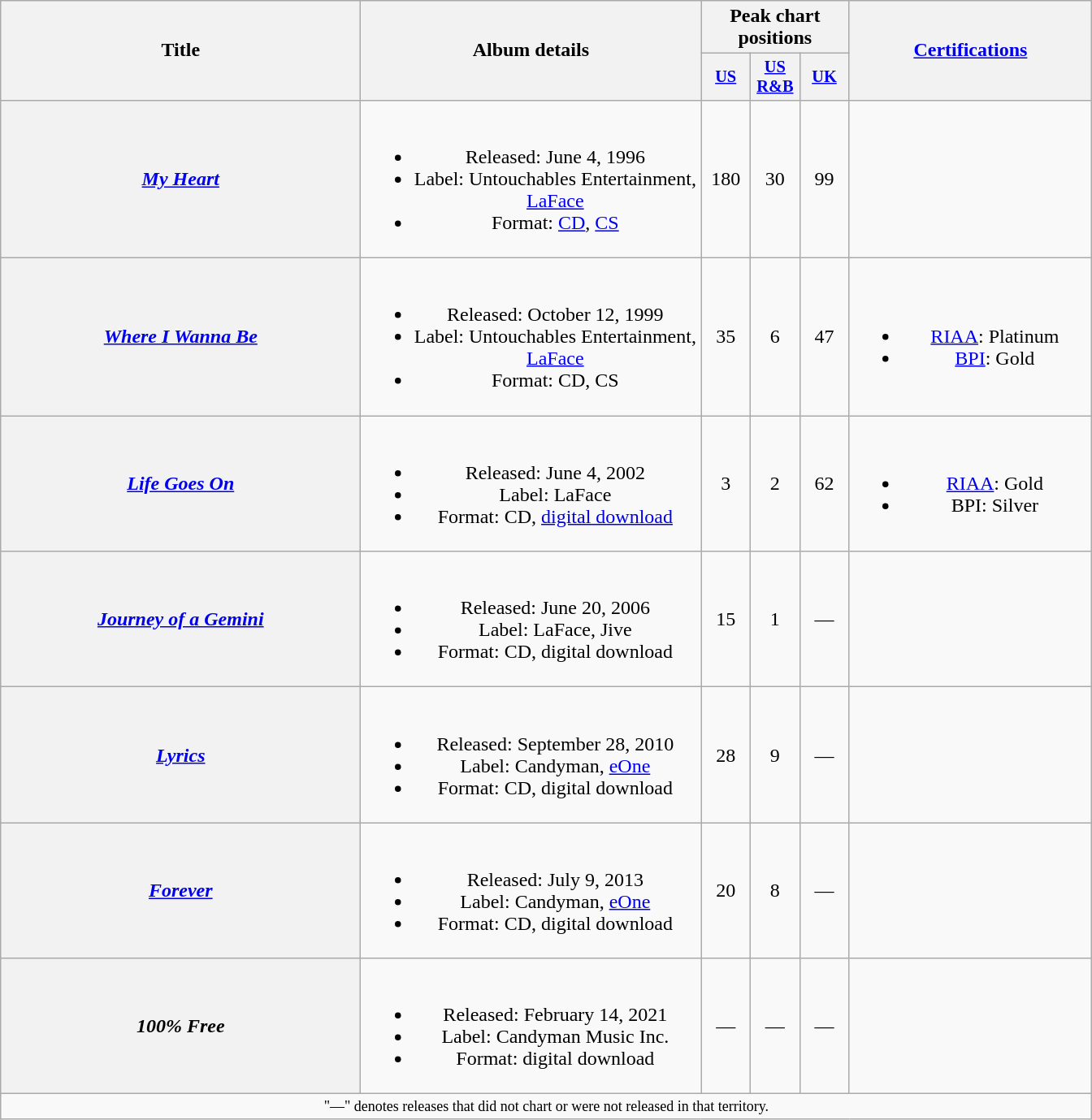<table class="wikitable plainrowheaders" style="text-align:center;">
<tr>
<th scope="col" rowspan="2" style="width:18em;">Title</th>
<th scope="col" rowspan="2" style="width:17em;">Album details</th>
<th scope="col" colspan="3">Peak chart positions</th>
<th scope="col" rowspan="2" style="width:12em;"><a href='#'>Certifications</a></th>
</tr>
<tr>
<th scope="col" style="width:2.5em;font-size:85%;"><a href='#'>US</a><br></th>
<th scope="col" style="width:2.5em;font-size:85%;"><a href='#'>US<br>R&B</a><br></th>
<th scope="col" style="width:2.5em;font-size:85%;"><a href='#'>UK</a><br></th>
</tr>
<tr>
<th scope="row"><em><a href='#'>My Heart</a></em></th>
<td><br><ul><li>Released: June 4, 1996</li><li>Label: Untouchables Entertainment, <a href='#'>LaFace</a></li><li>Format: <a href='#'>CD</a>, <a href='#'>CS</a></li></ul></td>
<td>180</td>
<td>30</td>
<td>99</td>
<td></td>
</tr>
<tr>
<th scope="row"><em><a href='#'>Where I Wanna Be</a></em></th>
<td><br><ul><li>Released: October 12, 1999</li><li>Label: Untouchables Entertainment, <a href='#'>LaFace</a></li><li>Format: CD, CS</li></ul></td>
<td>35</td>
<td>6</td>
<td>47</td>
<td><br><ul><li><a href='#'>RIAA</a>: Platinum</li><li><a href='#'>BPI</a>: Gold</li></ul></td>
</tr>
<tr>
<th scope="row"><em><a href='#'>Life Goes On</a></em></th>
<td><br><ul><li>Released: June 4, 2002</li><li>Label: LaFace</li><li>Format: CD, <a href='#'>digital download</a></li></ul></td>
<td>3</td>
<td>2</td>
<td>62</td>
<td><br><ul><li><a href='#'>RIAA</a>: Gold</li><li>BPI: Silver</li></ul></td>
</tr>
<tr>
<th scope="row"><em><a href='#'>Journey of a Gemini</a></em></th>
<td><br><ul><li>Released: June 20, 2006</li><li>Label: LaFace, Jive</li><li>Format: CD, digital download</li></ul></td>
<td>15</td>
<td>1</td>
<td>—</td>
<td></td>
</tr>
<tr>
<th scope="row"><em><a href='#'>Lyrics</a></em></th>
<td><br><ul><li>Released: September 28, 2010</li><li>Label: Candyman, <a href='#'>eOne</a></li><li>Format: CD, digital download</li></ul></td>
<td>28</td>
<td>9</td>
<td>—</td>
<td></td>
</tr>
<tr>
<th scope="row"><em><a href='#'>Forever</a></em></th>
<td><br><ul><li>Released: July 9, 2013</li><li>Label: Candyman, <a href='#'>eOne</a></li><li>Format: CD, digital download</li></ul></td>
<td>20</td>
<td>8</td>
<td>—</td>
<td></td>
</tr>
<tr>
<th scope="row"><em>100% Free</em></th>
<td><br><ul><li>Released: February 14, 2021</li><li>Label: Candyman Music Inc.</li><li>Format: digital download</li></ul></td>
<td>—</td>
<td>—</td>
<td>—</td>
<td></td>
</tr>
<tr>
<td colspan="9" style="text-align:center; font-size:9pt;">"—" denotes releases that did not chart or were not released in that territory.</td>
</tr>
</table>
